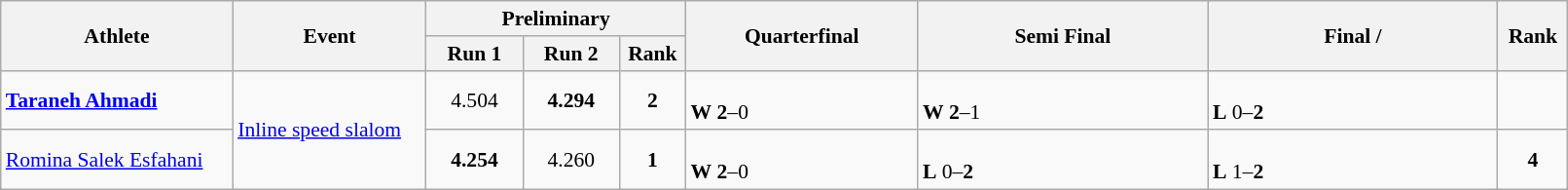<table class="wikitable" width="85%" style="text-align:center; font-size:90%">
<tr>
<th rowspan="2" width="12%">Athlete</th>
<th rowspan="2" width="10%">Event</th>
<th colspan="3" width="12%">Preliminary</th>
<th rowspan="2" width="12%">Quarterfinal</th>
<th rowspan="2" width="15%">Semi Final</th>
<th rowspan="2" width="15%">Final / </th>
<th rowspan="2" width="3%">Rank</th>
</tr>
<tr>
<th width="5%">Run 1</th>
<th width="5%">Run 2</th>
<th>Rank</th>
</tr>
<tr>
<td align=left><strong><a href='#'>Taraneh Ahmadi</a></strong></td>
<td align=left rowspan=2><a href='#'>Inline speed slalom</a></td>
<td align=center>4.504</td>
<td align=center><strong>4.294</strong></td>
<td align=center><strong>2</strong> <strong></strong></td>
<td align=left><br><strong>W</strong> <strong>2</strong>–0</td>
<td align=left><br><strong>W</strong> <strong>2</strong>–1</td>
<td align=left><br><strong>L</strong> 0–<strong>2</strong></td>
<td align=center></td>
</tr>
<tr>
<td align=left><a href='#'>Romina Salek Esfahani</a></td>
<td align=center><strong>4.254</strong> <strong></strong></td>
<td align=center>4.260</td>
<td align=center><strong>1</strong> <strong></strong></td>
<td align=left><br><strong>W</strong> <strong>2</strong>–0</td>
<td align=left><br><strong>L</strong> 0–<strong>2</strong></td>
<td align=left><br><strong>L</strong> 1–<strong>2</strong></td>
<td align=center><strong>4</strong></td>
</tr>
</table>
